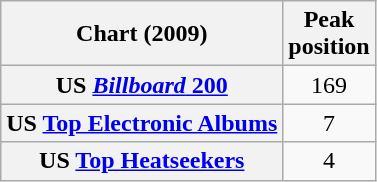<table class="wikitable plainrowheaders">
<tr>
<th scope="col">Chart (2009)</th>
<th scope="col">Peak<br>position</th>
</tr>
<tr>
<th scope="row">US <a href='#'><em>Billboard</em> 200</a></th>
<td align="center">169</td>
</tr>
<tr>
<th scope="row">US <a href='#'>Top Electronic Albums</a></th>
<td align="center">7</td>
</tr>
<tr>
<th scope="row">US <a href='#'>Top Heatseekers</a></th>
<td align="center">4</td>
</tr>
</table>
